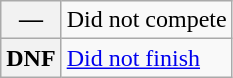<table class="wikitable">
<tr>
<th scope="row">—</th>
<td>Did not compete</td>
</tr>
<tr>
<th scope="row">DNF</th>
<td><a href='#'>Did not finish</a></td>
</tr>
</table>
